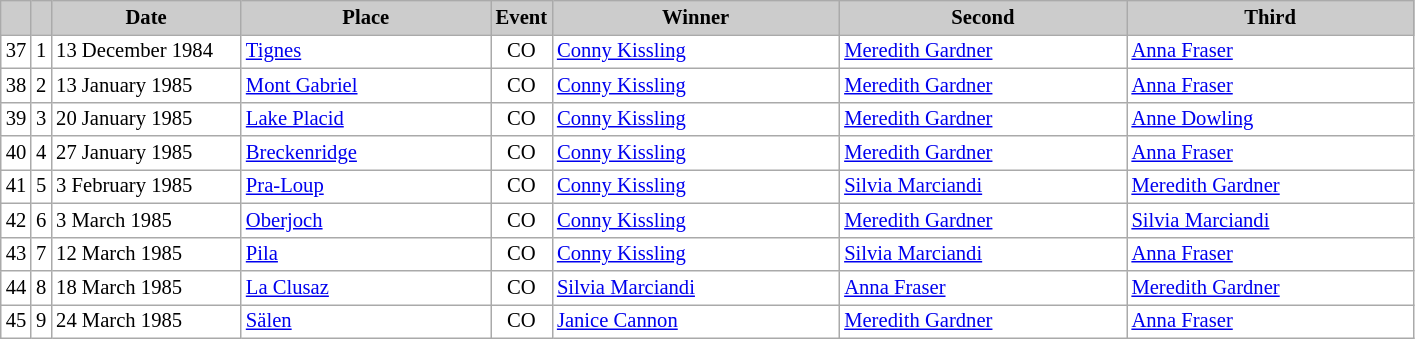<table class="wikitable plainrowheaders" style="background:#fff; font-size:86%; line-height:16px; border:grey solid 1px; border-collapse:collapse;">
<tr style="background:#ccc; text-align:center;">
<th scope="col" style="background:#ccc; width=20 px;"></th>
<th scope="col" style="background:#ccc; width=30 px;"></th>
<th scope="col" style="background:#ccc; width:120px;">Date</th>
<th scope="col" style="background:#ccc; width:160px;">Place</th>
<th scope="col" style="background:#ccc; width:15px;">Event</th>
<th scope="col" style="background:#ccc; width:185px;">Winner</th>
<th scope="col" style="background:#ccc; width:185px;">Second</th>
<th scope="col" style="background:#ccc; width:185px;">Third</th>
</tr>
<tr>
<td align=center>37</td>
<td align=center>1</td>
<td>13 December 1984</td>
<td> <a href='#'>Tignes</a></td>
<td align=center>CO</td>
<td> <a href='#'>Conny Kissling</a></td>
<td> <a href='#'>Meredith Gardner</a></td>
<td> <a href='#'>Anna Fraser</a></td>
</tr>
<tr>
<td align=center>38</td>
<td align=center>2</td>
<td>13 January 1985</td>
<td> <a href='#'>Mont Gabriel</a></td>
<td align=center>CO</td>
<td> <a href='#'>Conny Kissling</a></td>
<td> <a href='#'>Meredith Gardner</a></td>
<td> <a href='#'>Anna Fraser</a></td>
</tr>
<tr>
<td align=center>39</td>
<td align=center>3</td>
<td>20 January 1985</td>
<td> <a href='#'>Lake Placid</a></td>
<td align=center>CO</td>
<td> <a href='#'>Conny Kissling</a></td>
<td> <a href='#'>Meredith Gardner</a></td>
<td> <a href='#'>Anne Dowling</a></td>
</tr>
<tr>
<td align=center>40</td>
<td align=center>4</td>
<td>27 January 1985</td>
<td> <a href='#'>Breckenridge</a></td>
<td align=center>CO</td>
<td> <a href='#'>Conny Kissling</a></td>
<td> <a href='#'>Meredith Gardner</a></td>
<td> <a href='#'>Anna Fraser</a></td>
</tr>
<tr>
<td align=center>41</td>
<td align=center>5</td>
<td>3 February 1985</td>
<td> <a href='#'>Pra-Loup</a></td>
<td align=center>CO</td>
<td> <a href='#'>Conny Kissling</a></td>
<td> <a href='#'>Silvia Marciandi</a></td>
<td> <a href='#'>Meredith Gardner</a></td>
</tr>
<tr>
<td align=center>42</td>
<td align=center>6</td>
<td>3 March 1985</td>
<td> <a href='#'>Oberjoch</a></td>
<td align=center>CO</td>
<td> <a href='#'>Conny Kissling</a></td>
<td> <a href='#'>Meredith Gardner</a></td>
<td> <a href='#'>Silvia Marciandi</a></td>
</tr>
<tr>
<td align=center>43</td>
<td align=center>7</td>
<td>12 March 1985</td>
<td> <a href='#'>Pila</a></td>
<td align=center>CO</td>
<td> <a href='#'>Conny Kissling</a></td>
<td> <a href='#'>Silvia Marciandi</a></td>
<td> <a href='#'>Anna Fraser</a></td>
</tr>
<tr>
<td align=center>44</td>
<td align=center>8</td>
<td>18 March 1985</td>
<td> <a href='#'>La Clusaz</a></td>
<td align=center>CO</td>
<td> <a href='#'>Silvia Marciandi</a></td>
<td> <a href='#'>Anna Fraser</a></td>
<td> <a href='#'>Meredith Gardner</a></td>
</tr>
<tr>
<td align=center>45</td>
<td align=center>9</td>
<td>24 March 1985</td>
<td> <a href='#'>Sälen</a></td>
<td align=center>CO</td>
<td> <a href='#'>Janice Cannon</a></td>
<td> <a href='#'>Meredith Gardner</a></td>
<td> <a href='#'>Anna Fraser</a></td>
</tr>
</table>
